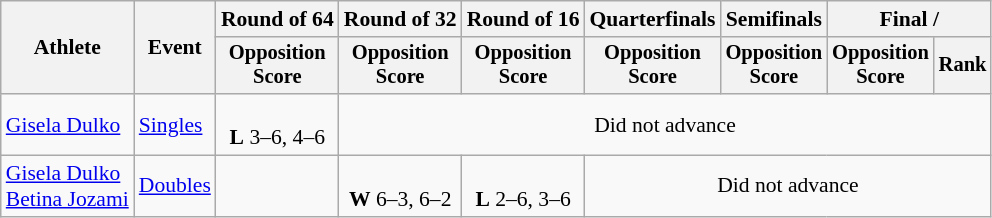<table class=wikitable style="font-size:90%">
<tr>
<th rowspan="2">Athlete</th>
<th rowspan="2">Event</th>
<th>Round of 64</th>
<th>Round of 32</th>
<th>Round of 16</th>
<th>Quarterfinals</th>
<th>Semifinals</th>
<th colspan=2>Final / </th>
</tr>
<tr style="font-size:95%">
<th>Opposition<br>Score</th>
<th>Opposition<br>Score</th>
<th>Opposition<br>Score</th>
<th>Opposition<br>Score</th>
<th>Opposition<br>Score</th>
<th>Opposition<br>Score</th>
<th>Rank</th>
</tr>
<tr align=center>
<td align=left><a href='#'>Gisela Dulko</a></td>
<td align=left><a href='#'>Singles</a></td>
<td><br><strong>L</strong> 3–6, 4–6</td>
<td colspan=6>Did not advance</td>
</tr>
<tr align=center>
<td align=left><a href='#'>Gisela Dulko</a><br><a href='#'>Betina Jozami</a></td>
<td align=left><a href='#'>Doubles</a></td>
<td></td>
<td><br><strong>W</strong> 6–3, 6–2</td>
<td><br><strong>L</strong> 2–6, 3–6</td>
<td colspan=4>Did not advance</td>
</tr>
</table>
